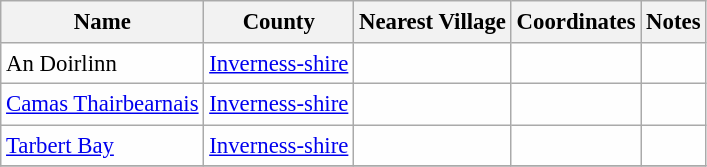<table class="wikitable sortable" style="table-layout:fixed;background-color:#FEFEFE;font-size:95%;padding:0.30em;line-height:1.35em;">
<tr>
<th scope="col">Name</th>
<th scope="col">County</th>
<th scope="col">Nearest Village</th>
<th scope="col" data-sort-type="number">Coordinates</th>
<th scope="col">Notes</th>
</tr>
<tr>
<td>An Doirlinn</td>
<td><a href='#'>Inverness-shire</a></td>
<td></td>
<td></td>
<td></td>
</tr>
<tr>
<td><a href='#'>Camas Thairbearnais</a></td>
<td><a href='#'>Inverness-shire</a></td>
<td></td>
<td></td>
<td></td>
</tr>
<tr>
<td><a href='#'>Tarbert Bay</a></td>
<td><a href='#'>Inverness-shire</a></td>
<td></td>
<td></td>
<td></td>
</tr>
<tr>
</tr>
</table>
